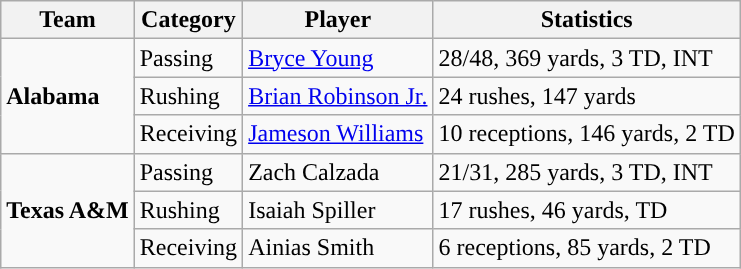<table class="wikitable" style="float: right;">
<tr>
<th>Team</th>
<th>Category</th>
<th>Player</th>
<th>Statistics</th>
</tr>
<tr>
<td rowspan=3><strong>Alabama</strong></td>
<td>Passing</td>
<td><a href='#'>Bryce Young</a></td>
<td>28/48, 369 yards, 3 TD, INT</td>
</tr>
<tr>
<td>Rushing</td>
<td><a href='#'>Brian Robinson Jr.</a></td>
<td>24 rushes, 147 yards</td>
</tr>
<tr>
<td>Receiving</td>
<td><a href='#'>Jameson Williams</a></td>
<td>10 receptions, 146 yards, 2 TD</td>
</tr>
<tr>
<td rowspan=3><strong>Texas A&M</strong></td>
<td>Passing</td>
<td>Zach Calzada</td>
<td>21/31, 285 yards, 3 TD, INT</td>
</tr>
<tr>
<td>Rushing</td>
<td>Isaiah Spiller</td>
<td>17 rushes, 46 yards, TD</td>
</tr>
<tr>
<td>Receiving</td>
<td>Ainias Smith</td>
<td>6 receptions, 85 yards, 2 TD</td>
</tr>
</table>
